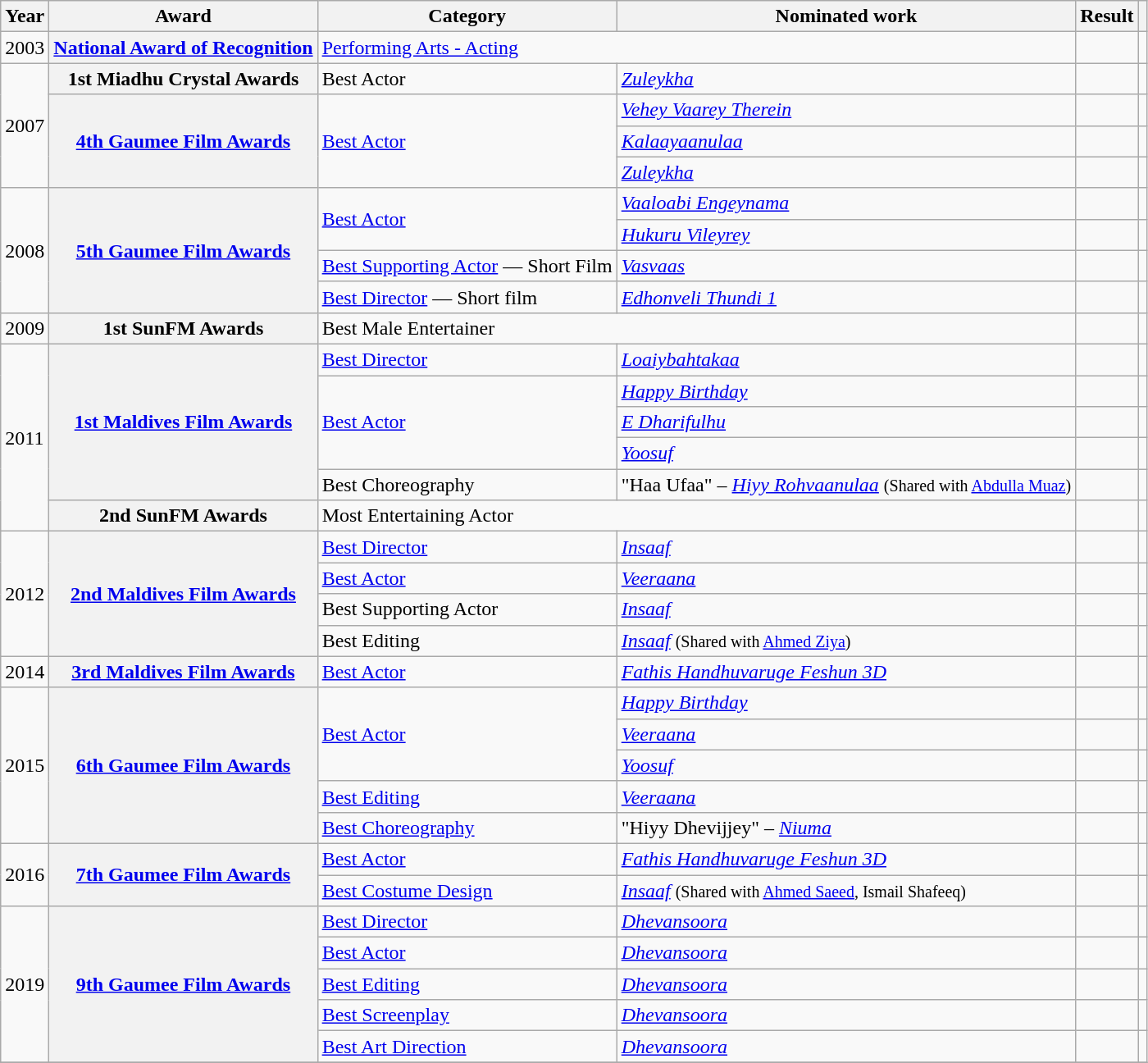<table class="wikitable plainrowheaders sortable">
<tr>
<th scope="col">Year</th>
<th scope="col">Award</th>
<th scope="col">Category</th>
<th scope="col">Nominated work</th>
<th scope="col">Result</th>
<th scope="col" class="unsortable"></th>
</tr>
<tr>
<td>2003</td>
<th scope="row"><a href='#'>National Award of Recognition</a></th>
<td colspan="2"><a href='#'>Performing Arts - Acting</a></td>
<td></td>
<td style="text-align:center;"></td>
</tr>
<tr>
<td rowspan="4">2007</td>
<th scope="row">1st Miadhu Crystal Awards</th>
<td>Best Actor</td>
<td><em><a href='#'>Zuleykha</a></em></td>
<td></td>
<td style="text-align:center;"></td>
</tr>
<tr>
<th scope="row" rowspan="3"><a href='#'>4th Gaumee Film Awards</a></th>
<td rowspan="3"><a href='#'>Best Actor</a></td>
<td><em><a href='#'>Vehey Vaarey Therein</a></em></td>
<td></td>
<td style="text-align:center;"></td>
</tr>
<tr>
<td><em><a href='#'>Kalaayaanulaa</a></em></td>
<td></td>
<td style="text-align:center;"></td>
</tr>
<tr>
<td><em><a href='#'>Zuleykha</a></em></td>
<td></td>
<td style="text-align:center;"></td>
</tr>
<tr>
<td rowspan="4">2008</td>
<th scope="row" rowspan="4"><a href='#'>5th Gaumee Film Awards</a></th>
<td rowspan="2"><a href='#'>Best Actor</a></td>
<td><em><a href='#'>Vaaloabi Engeynama</a></em></td>
<td></td>
<td style="text-align:center;"></td>
</tr>
<tr>
<td><em><a href='#'>Hukuru Vileyrey</a></em></td>
<td></td>
<td style="text-align:center;"></td>
</tr>
<tr>
<td><a href='#'>Best Supporting Actor</a> —  Short Film</td>
<td><em><a href='#'>Vasvaas</a></em></td>
<td></td>
<td style="text-align:center;"></td>
</tr>
<tr>
<td><a href='#'>Best Director</a> — Short film</td>
<td><em><a href='#'>Edhonveli Thundi 1</a></em></td>
<td></td>
<td style="text-align:center;"></td>
</tr>
<tr>
<td>2009</td>
<th scope="row">1st SunFM Awards</th>
<td colspan="2">Best Male Entertainer</td>
<td></td>
<td style="text-align:center;"></td>
</tr>
<tr>
<td rowspan="6">2011</td>
<th scope="row" rowspan="5"><a href='#'>1st Maldives Film Awards</a></th>
<td><a href='#'>Best Director</a></td>
<td><em><a href='#'>Loaiybahtakaa</a></em></td>
<td></td>
<td style="text-align:center;"></td>
</tr>
<tr>
<td rowspan="3"><a href='#'>Best Actor</a></td>
<td><em><a href='#'>Happy Birthday</a></em></td>
<td></td>
<td style="text-align:center;"></td>
</tr>
<tr>
<td><em><a href='#'>E Dharifulhu</a></em></td>
<td></td>
<td style="text-align:center;"></td>
</tr>
<tr>
<td><em><a href='#'>Yoosuf</a></em></td>
<td></td>
<td style="text-align:center;"></td>
</tr>
<tr>
<td>Best Choreography</td>
<td>"Haa Ufaa" – <em><a href='#'>Hiyy Rohvaanulaa</a></em> <small>(Shared with <a href='#'>Abdulla Muaz</a>)</small></td>
<td></td>
<td style="text-align:center;"></td>
</tr>
<tr>
<th scope="row">2nd SunFM Awards</th>
<td colspan="2">Most Entertaining Actor</td>
<td></td>
<td style="text-align:center;"></td>
</tr>
<tr>
<td rowspan="4">2012</td>
<th scope="row" rowspan="4"><a href='#'>2nd Maldives Film Awards</a></th>
<td><a href='#'>Best Director</a></td>
<td><em><a href='#'>Insaaf</a></em></td>
<td></td>
<td style="text-align:center;"></td>
</tr>
<tr>
<td><a href='#'>Best Actor</a></td>
<td><em><a href='#'>Veeraana</a></em></td>
<td></td>
<td style="text-align:center;"></td>
</tr>
<tr>
<td>Best Supporting Actor</td>
<td><em><a href='#'>Insaaf</a></em></td>
<td></td>
<td style="text-align:center;"></td>
</tr>
<tr>
<td>Best Editing</td>
<td><em><a href='#'>Insaaf</a></em>  <small>(Shared with <a href='#'>Ahmed Ziya</a>)</small></td>
<td></td>
<td style="text-align:center;"></td>
</tr>
<tr>
<td>2014</td>
<th scope="row"><a href='#'>3rd Maldives Film Awards</a></th>
<td><a href='#'>Best Actor</a></td>
<td><em><a href='#'>Fathis Handhuvaruge Feshun 3D</a></em></td>
<td></td>
<td style="text-align:center;"></td>
</tr>
<tr>
<td rowspan="5">2015</td>
<th scope="row" rowspan="5"><a href='#'>6th Gaumee Film Awards</a></th>
<td rowspan="3"><a href='#'>Best Actor</a></td>
<td><em><a href='#'>Happy Birthday</a></em></td>
<td></td>
<td style="text-align:center;"></td>
</tr>
<tr>
<td><em><a href='#'>Veeraana</a></em></td>
<td></td>
<td style="text-align:center;"></td>
</tr>
<tr>
<td><em><a href='#'>Yoosuf</a></em></td>
<td></td>
<td style="text-align:center;"></td>
</tr>
<tr>
<td><a href='#'>Best Editing</a></td>
<td><em><a href='#'>Veeraana</a></em></td>
<td></td>
<td style="text-align:center;"></td>
</tr>
<tr>
<td><a href='#'>Best Choreography</a></td>
<td>"Hiyy Dhevijjey" – <em><a href='#'>Niuma</a></em></td>
<td></td>
<td style="text-align:center;"></td>
</tr>
<tr>
<td rowspan="2">2016</td>
<th scope="row" rowspan="2"><a href='#'>7th Gaumee Film Awards</a></th>
<td><a href='#'>Best Actor</a></td>
<td><em><a href='#'>Fathis Handhuvaruge Feshun 3D</a></em></td>
<td></td>
<td style="text-align:center;"></td>
</tr>
<tr>
<td><a href='#'>Best Costume Design</a></td>
<td><em><a href='#'>Insaaf</a></em> <small>(Shared with <a href='#'>Ahmed Saeed</a>, Ismail Shafeeq)</small></td>
<td></td>
<td style="text-align:center;"></td>
</tr>
<tr>
<td rowspan="5">2019</td>
<th scope="row" rowspan="5"><a href='#'>9th Gaumee Film Awards</a></th>
<td><a href='#'>Best Director</a></td>
<td><em><a href='#'>Dhevansoora</a></em></td>
<td></td>
<td style="text-align:center;"></td>
</tr>
<tr>
<td><a href='#'>Best Actor</a></td>
<td><em><a href='#'>Dhevansoora</a></em></td>
<td></td>
<td style="text-align:center;"></td>
</tr>
<tr>
<td><a href='#'>Best Editing</a></td>
<td><em><a href='#'>Dhevansoora</a></em></td>
<td></td>
<td style="text-align:center;"></td>
</tr>
<tr>
<td><a href='#'>Best Screenplay</a></td>
<td><em><a href='#'>Dhevansoora</a></em></td>
<td></td>
<td style="text-align:center;"></td>
</tr>
<tr>
<td><a href='#'>Best Art Direction</a></td>
<td><em><a href='#'>Dhevansoora</a></em></td>
<td></td>
<td style="text-align:center;"></td>
</tr>
<tr>
</tr>
</table>
